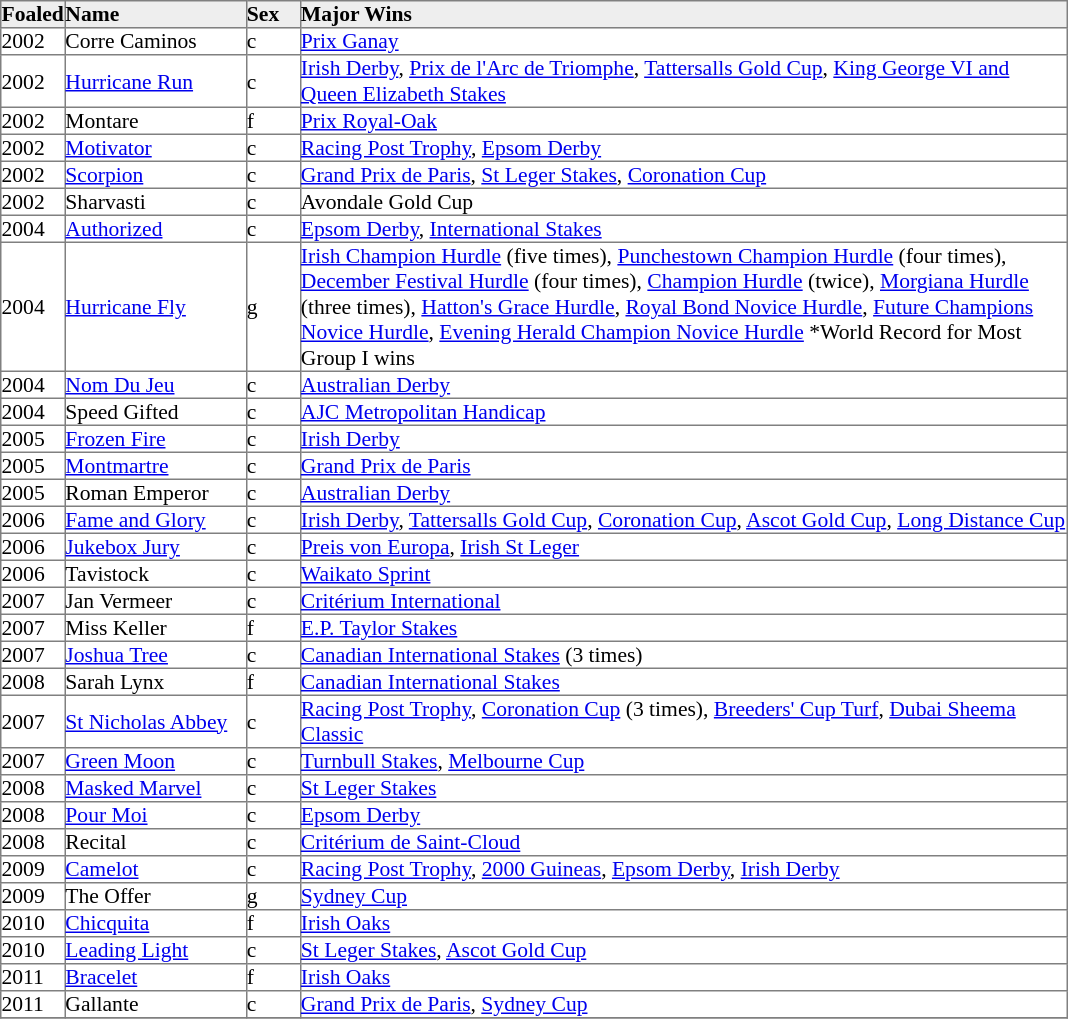<table border="1" cellpadding="0" style="border-collapse: collapse; font-size:90%">
<tr bgcolor="#eeeeee">
<td width="35px"><strong>Foaled</strong></td>
<td width="120px"><strong>Name</strong></td>
<td width="35px"><strong>Sex</strong></td>
<td width="510px"><strong>Major Wins</strong></td>
</tr>
<tr>
<td>2002</td>
<td>Corre Caminos</td>
<td>c</td>
<td><a href='#'>Prix Ganay</a></td>
</tr>
<tr>
<td>2002</td>
<td><a href='#'>Hurricane Run</a></td>
<td>c</td>
<td><a href='#'>Irish Derby</a>, <a href='#'>Prix de l'Arc de Triomphe</a>, <a href='#'>Tattersalls Gold Cup</a>, <a href='#'>King George VI and Queen Elizabeth Stakes</a></td>
</tr>
<tr>
<td>2002</td>
<td>Montare</td>
<td>f</td>
<td><a href='#'>Prix Royal-Oak</a></td>
</tr>
<tr>
<td>2002</td>
<td><a href='#'>Motivator</a></td>
<td>c</td>
<td><a href='#'>Racing Post Trophy</a>, <a href='#'>Epsom Derby</a></td>
</tr>
<tr>
<td>2002</td>
<td><a href='#'>Scorpion</a></td>
<td>c</td>
<td><a href='#'>Grand Prix de Paris</a>, <a href='#'>St Leger Stakes</a>, <a href='#'>Coronation Cup</a></td>
</tr>
<tr>
<td>2002</td>
<td>Sharvasti</td>
<td>c</td>
<td>Avondale Gold Cup</td>
</tr>
<tr>
<td>2004</td>
<td><a href='#'>Authorized</a></td>
<td>c</td>
<td><a href='#'>Epsom Derby</a>, <a href='#'>International Stakes</a></td>
</tr>
<tr>
<td>2004</td>
<td><a href='#'>Hurricane Fly</a></td>
<td>g</td>
<td><a href='#'>Irish Champion Hurdle</a> (five times), <a href='#'>Punchestown Champion Hurdle</a> (four times), <a href='#'>December Festival Hurdle</a> (four times), <a href='#'>Champion Hurdle</a> (twice), <a href='#'>Morgiana Hurdle</a> (three times), <a href='#'>Hatton's Grace Hurdle</a>, <a href='#'>Royal Bond Novice Hurdle</a>, <a href='#'>Future Champions Novice Hurdle</a>, <a href='#'>Evening Herald Champion Novice Hurdle</a>                     *World Record for Most Group I wins</td>
</tr>
<tr>
<td>2004</td>
<td><a href='#'>Nom Du Jeu</a></td>
<td>c</td>
<td><a href='#'>Australian Derby</a></td>
</tr>
<tr>
<td>2004</td>
<td>Speed Gifted</td>
<td>c</td>
<td><a href='#'>AJC Metropolitan Handicap</a></td>
</tr>
<tr>
<td>2005</td>
<td><a href='#'>Frozen Fire</a></td>
<td>c</td>
<td><a href='#'>Irish Derby</a></td>
</tr>
<tr>
<td>2005</td>
<td><a href='#'>Montmartre</a></td>
<td>c</td>
<td><a href='#'>Grand Prix de Paris</a></td>
</tr>
<tr>
<td>2005</td>
<td>Roman Emperor</td>
<td>c</td>
<td><a href='#'>Australian Derby</a></td>
</tr>
<tr>
<td>2006</td>
<td><a href='#'>Fame and Glory</a></td>
<td>c</td>
<td><a href='#'>Irish Derby</a>, <a href='#'>Tattersalls Gold Cup</a>, <a href='#'>Coronation Cup</a>, <a href='#'>Ascot Gold Cup</a>, <a href='#'>Long Distance Cup</a></td>
</tr>
<tr>
<td>2006</td>
<td><a href='#'>Jukebox Jury</a></td>
<td>c</td>
<td><a href='#'>Preis von Europa</a>, <a href='#'>Irish St Leger</a></td>
</tr>
<tr>
<td>2006</td>
<td>Tavistock</td>
<td>c</td>
<td><a href='#'>Waikato Sprint</a></td>
</tr>
<tr>
<td>2007</td>
<td>Jan Vermeer</td>
<td>c</td>
<td><a href='#'>Critérium International</a></td>
</tr>
<tr>
<td>2007</td>
<td>Miss Keller</td>
<td>f</td>
<td><a href='#'>E.P. Taylor Stakes</a></td>
</tr>
<tr>
<td>2007</td>
<td><a href='#'>Joshua Tree</a></td>
<td>c</td>
<td><a href='#'>Canadian International Stakes</a>  (3 times)</td>
</tr>
<tr>
<td>2008</td>
<td>Sarah Lynx</td>
<td>f</td>
<td><a href='#'>Canadian International Stakes</a></td>
</tr>
<tr>
<td>2007</td>
<td><a href='#'>St Nicholas Abbey</a></td>
<td>c</td>
<td><a href='#'>Racing Post Trophy</a>, <a href='#'>Coronation Cup</a> (3 times), <a href='#'>Breeders' Cup Turf</a>, <a href='#'>Dubai Sheema Classic</a></td>
</tr>
<tr>
<td>2007</td>
<td><a href='#'>Green Moon</a></td>
<td>c</td>
<td><a href='#'>Turnbull Stakes</a>, <a href='#'>Melbourne Cup</a></td>
</tr>
<tr>
<td>2008</td>
<td><a href='#'>Masked Marvel</a></td>
<td>c</td>
<td><a href='#'>St Leger Stakes</a></td>
</tr>
<tr>
<td>2008</td>
<td><a href='#'>Pour Moi</a></td>
<td>c</td>
<td><a href='#'>Epsom Derby</a></td>
</tr>
<tr>
<td>2008</td>
<td>Recital</td>
<td>c</td>
<td><a href='#'>Critérium de Saint-Cloud</a></td>
</tr>
<tr>
<td>2009</td>
<td><a href='#'>Camelot</a></td>
<td>c</td>
<td><a href='#'>Racing Post Trophy</a>, <a href='#'>2000 Guineas</a>, <a href='#'>Epsom Derby</a>, <a href='#'>Irish Derby</a></td>
</tr>
<tr>
<td>2009</td>
<td>The Offer</td>
<td>g</td>
<td><a href='#'>Sydney Cup</a></td>
</tr>
<tr>
<td>2010</td>
<td><a href='#'>Chicquita</a></td>
<td>f</td>
<td><a href='#'>Irish Oaks</a></td>
</tr>
<tr>
<td>2010</td>
<td><a href='#'>Leading Light</a></td>
<td>c</td>
<td><a href='#'>St Leger Stakes</a>, <a href='#'>Ascot Gold Cup</a></td>
</tr>
<tr>
<td>2011</td>
<td><a href='#'>Bracelet</a></td>
<td>f</td>
<td><a href='#'>Irish Oaks</a></td>
</tr>
<tr>
<td>2011</td>
<td>Gallante</td>
<td>c</td>
<td><a href='#'>Grand Prix de Paris</a>, <a href='#'>Sydney Cup</a></td>
</tr>
<tr>
</tr>
</table>
